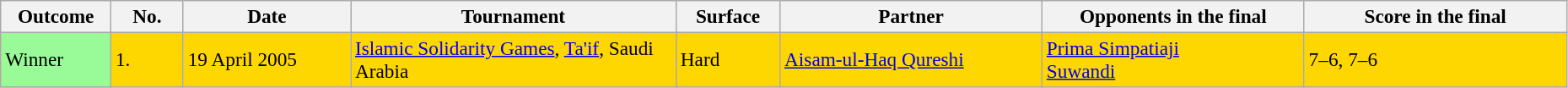<table class="sortable wikitable" style=font-size:97%>
<tr>
<th width=80>Outcome</th>
<th width=50>No.</th>
<th width=125>Date</th>
<th width=250>Tournament</th>
<th width=75>Surface</th>
<th width=200>Partner</th>
<th width=200>Opponents in the final</th>
<th width=200>Score in the final</th>
</tr>
<tr bgcolor=gold>
<td bgcolor=98FB98>Winner</td>
<td>1.</td>
<td>19 April 2005</td>
<td><a href='#'>Islamic Solidarity Games</a>, <a href='#'>Ta'if</a>, Saudi Arabia</td>
<td>Hard</td>
<td> <a href='#'>Aisam-ul-Haq Qureshi</a></td>
<td> <a href='#'>Prima Simpatiaji</a> <br>  <a href='#'>Suwandi</a></td>
<td>7–6, 7–6</td>
</tr>
</table>
